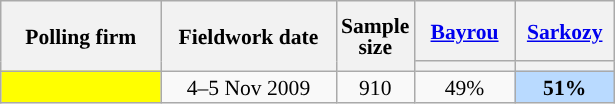<table class="wikitable sortable" style="text-align:center;font-size:90%;line-height:14px;">
<tr style="height:40px;">
<th style="width:100px;" rowspan="2">Polling firm</th>
<th style="width:110px;" rowspan="2">Fieldwork date</th>
<th style="width:35px;" rowspan="2">Sample<br>size</th>
<th class="unsortable" style="width:60px;"><a href='#'>Bayrou</a><br></th>
<th class="unsortable" style="width:60px;"><a href='#'>Sarkozy</a><br></th>
</tr>
<tr>
<th style="background:"></th>
<th style="background:"></th>
</tr>
<tr>
<td style="background:yellow;"></td>
<td data-sort-value="2009-11-05">4–5 Nov 2009</td>
<td>910</td>
<td>49%</td>
<td style="background:#B9DAFF;"><strong>51%</strong></td>
</tr>
</table>
